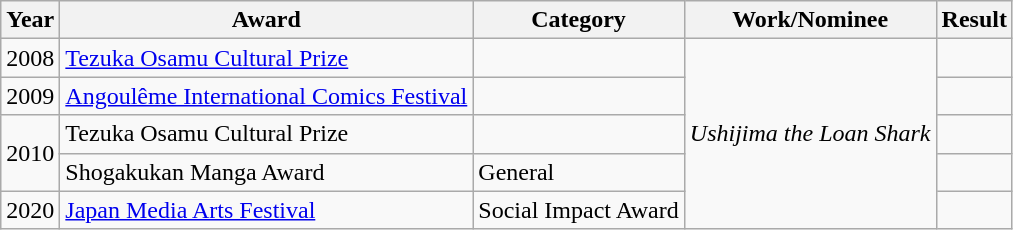<table class="wikitable sortable">
<tr>
<th>Year</th>
<th>Award</th>
<th>Category</th>
<th>Work/Nominee</th>
<th>Result</th>
</tr>
<tr>
<td rowspan=1; align="center">2008</td>
<td><a href='#'>Tezuka Osamu Cultural Prize</a></td>
<td></td>
<td rowspan=5; align="center"><em>Ushijima the Loan Shark</em></td>
<td></td>
</tr>
<tr>
<td rowspan=1; align="center">2009</td>
<td><a href='#'>Angoulême International Comics Festival</a></td>
<td></td>
<td></td>
</tr>
<tr>
<td rowspan=2; align="center">2010</td>
<td>Tezuka Osamu Cultural Prize</td>
<td></td>
<td></td>
</tr>
<tr>
<td>Shogakukan Manga Award</td>
<td>General</td>
<td></td>
</tr>
<tr>
<td rowspan=1; align="center">2020</td>
<td><a href='#'>Japan Media Arts Festival</a></td>
<td>Social Impact Award</td>
<td></td>
</tr>
</table>
